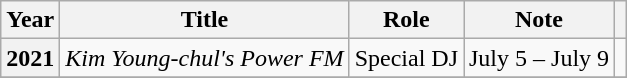<table class="wikitable plainrowheaders sortable nowrap">
<tr>
<th scope="col">Year</th>
<th scope="col">Title</th>
<th scope="col">Role</th>
<th scope="col">Note</th>
<th scope="col" class="unsortable"></th>
</tr>
<tr>
<th scope="row">2021</th>
<td><em>Kim Young-chul's Power FM</em></td>
<td>Special DJ</td>
<td>July 5 – July 9</td>
<td style="text-align:center"></td>
</tr>
<tr>
</tr>
</table>
